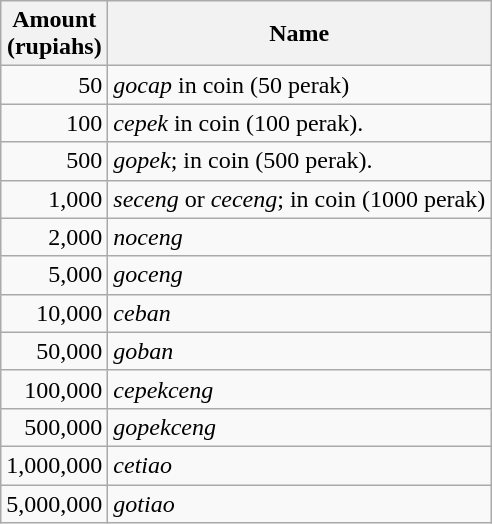<table class=wikitable>
<tr>
<th>Amount<br>(rupiahs)</th>
<th>Name</th>
</tr>
<tr>
<td align=right>50</td>
<td><em>gocap</em> in coin (50 perak)</td>
</tr>
<tr>
<td align=right>100</td>
<td><em>cepek</em> in coin (100 perak).</td>
</tr>
<tr>
<td align=right>500</td>
<td><em>gopek</em>; in coin (500 perak).</td>
</tr>
<tr>
<td align=right>1,000</td>
<td><em>seceng</em> or <em>ceceng</em>; in coin (1000 perak)</td>
</tr>
<tr>
<td align=right>2,000</td>
<td><em>noceng</em></td>
</tr>
<tr>
<td align=right>5,000</td>
<td><em>goceng</em></td>
</tr>
<tr>
<td align=right>10,000</td>
<td><em>ceban</em></td>
</tr>
<tr>
<td align=right>50,000</td>
<td><em>goban</em></td>
</tr>
<tr>
<td align=right>100,000</td>
<td><em>cepekceng</em></td>
</tr>
<tr>
<td align=right>500,000</td>
<td><em>gopekceng</em></td>
</tr>
<tr>
<td align=right>1,000,000</td>
<td><em>cetiao</em></td>
</tr>
<tr>
<td align=right>5,000,000</td>
<td><em>gotiao</em></td>
</tr>
</table>
